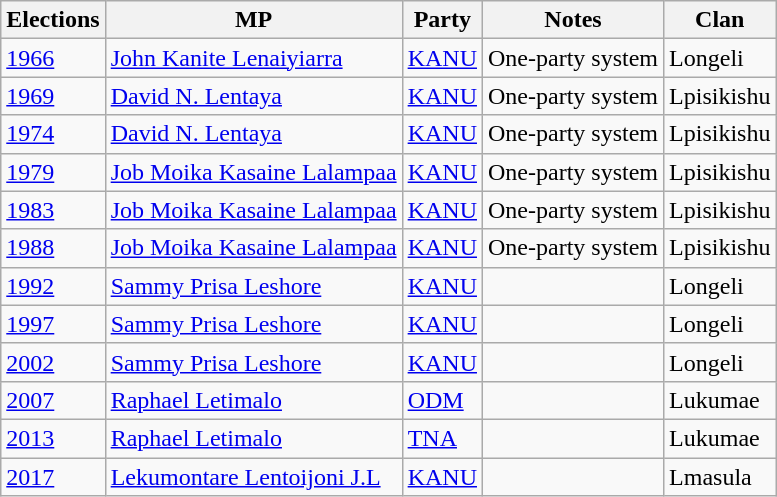<table class="wikitable">
<tr>
<th>Elections</th>
<th>MP </th>
<th>Party</th>
<th>Notes</th>
<th>Clan</th>
</tr>
<tr>
<td><a href='#'>1966</a></td>
<td><a href='#'>John Kanite Lenaiyiarra</a></td>
<td><a href='#'>KANU</a></td>
<td>One-party system</td>
<td>Longeli</td>
</tr>
<tr>
<td><a href='#'>1969</a></td>
<td><a href='#'>David N. Lentaya</a></td>
<td><a href='#'>KANU</a></td>
<td>One-party system</td>
<td>Lpisikishu</td>
</tr>
<tr>
<td><a href='#'>1974</a></td>
<td><a href='#'>David N. Lentaya</a></td>
<td><a href='#'>KANU</a></td>
<td>One-party system</td>
<td>Lpisikishu</td>
</tr>
<tr>
<td><a href='#'>1979</a></td>
<td><a href='#'>Job Moika Kasaine Lalampaa</a></td>
<td><a href='#'>KANU</a></td>
<td>One-party system</td>
<td>Lpisikishu</td>
</tr>
<tr>
<td><a href='#'>1983</a></td>
<td><a href='#'>Job Moika Kasaine Lalampaa</a></td>
<td><a href='#'>KANU</a></td>
<td>One-party system</td>
<td>Lpisikishu</td>
</tr>
<tr>
<td><a href='#'>1988</a></td>
<td><a href='#'>Job Moika Kasaine Lalampaa</a></td>
<td><a href='#'>KANU</a></td>
<td>One-party system</td>
<td>Lpisikishu</td>
</tr>
<tr>
<td><a href='#'>1992</a></td>
<td><a href='#'>Sammy Prisa Leshore</a></td>
<td><a href='#'>KANU</a></td>
<td></td>
<td>Longeli</td>
</tr>
<tr>
<td><a href='#'>1997</a></td>
<td><a href='#'>Sammy Prisa Leshore</a></td>
<td><a href='#'>KANU</a></td>
<td></td>
<td>Longeli</td>
</tr>
<tr>
<td><a href='#'>2002</a></td>
<td><a href='#'>Sammy Prisa Leshore</a></td>
<td><a href='#'>KANU</a></td>
<td></td>
<td>Longeli</td>
</tr>
<tr>
<td><a href='#'>2007</a></td>
<td><a href='#'>Raphael Letimalo</a></td>
<td><a href='#'>ODM</a></td>
<td></td>
<td>Lukumae</td>
</tr>
<tr>
<td><a href='#'>2013</a></td>
<td><a href='#'>Raphael Letimalo</a></td>
<td><a href='#'>TNA</a></td>
<td></td>
<td>Lukumae</td>
</tr>
<tr>
<td><a href='#'>2017</a></td>
<td><a href='#'>Lekumontare Lentoijoni J.L</a></td>
<td><a href='#'>KANU</a></td>
<td></td>
<td>Lmasula</td>
</tr>
</table>
